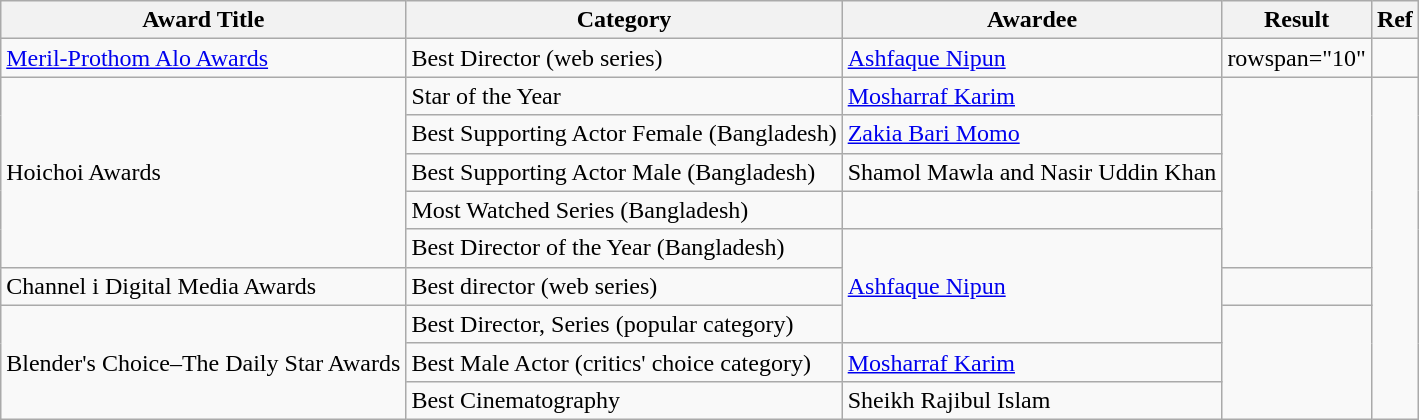<table class="wikitable sortable mw-collapsible">
<tr>
<th>Award Title</th>
<th>Category</th>
<th>Awardee</th>
<th>Result</th>
<th>Ref</th>
</tr>
<tr>
<td><a href='#'>Meril-Prothom Alo Awards</a></td>
<td>Best Director (web series)</td>
<td><a href='#'>Ashfaque Nipun</a></td>
<td>rowspan="10"</td>
<td></td>
</tr>
<tr>
<td rowspan="5">Hoichoi Awards</td>
<td>Star of the Year</td>
<td><a href='#'>Mosharraf Karim</a></td>
<td rowspan="5"></td>
</tr>
<tr>
<td>Best Supporting Actor Female (Bangladesh)</td>
<td><a href='#'>Zakia Bari Momo</a></td>
</tr>
<tr>
<td>Best Supporting Actor Male (Bangladesh)</td>
<td>Shamol Mawla and Nasir Uddin Khan</td>
</tr>
<tr>
<td>Most Watched Series (Bangladesh)</td>
<td></td>
</tr>
<tr>
<td>Best Director of the Year (Bangladesh)</td>
<td rowspan="3"><a href='#'>Ashfaque Nipun</a></td>
</tr>
<tr>
<td>Channel i Digital Media Awards</td>
<td>Best director (web series)</td>
<td></td>
</tr>
<tr>
<td rowspan="3">Blender's Choice–The Daily Star Awards</td>
<td>Best Director, Series (popular category)</td>
<td rowspan="3"></td>
</tr>
<tr>
<td>Best Male Actor (critics' choice category)</td>
<td><a href='#'>Mosharraf Karim</a></td>
</tr>
<tr>
<td>Best Cinematography</td>
<td>Sheikh Rajibul Islam</td>
</tr>
</table>
